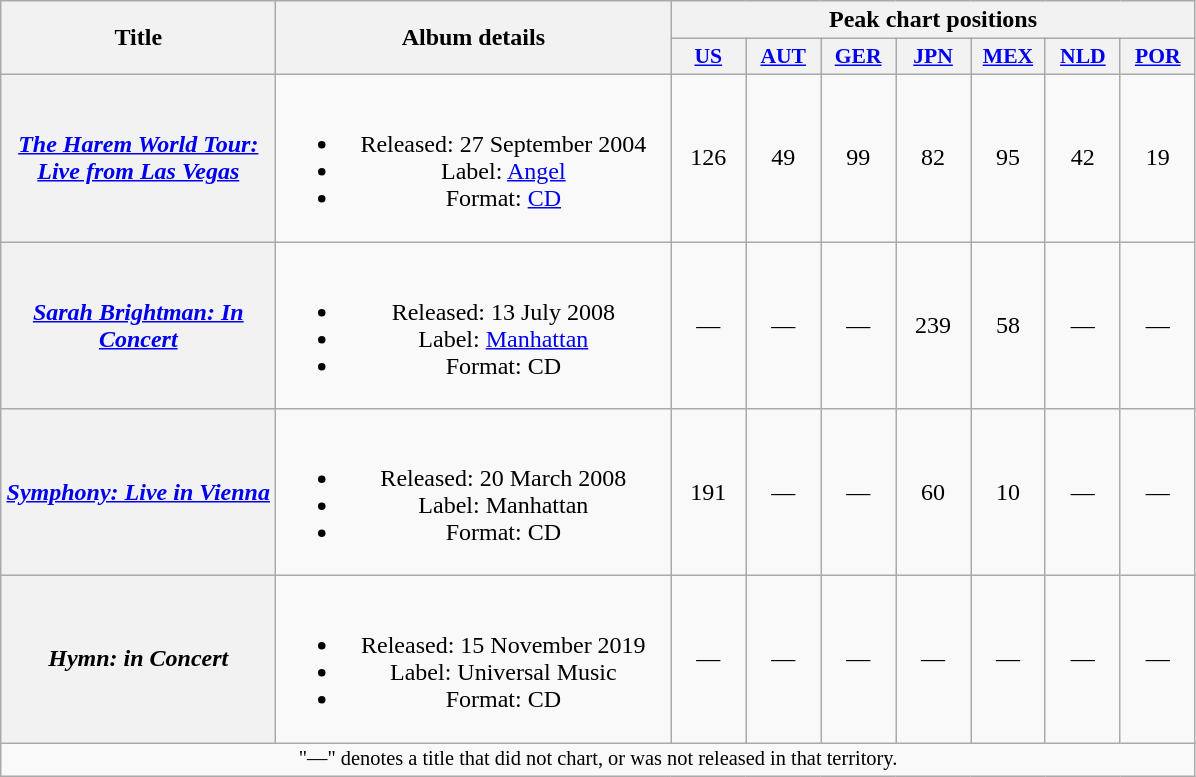<table class="wikitable plainrowheaders" style="text-align:center;" border="1">
<tr>
<th scope="col" rowspan="2" style="width:11em;">Title</th>
<th scope="col" rowspan="2" style="width:16em;">Album details</th>
<th scope="col" colspan="7">Peak chart positions</th>
</tr>
<tr>
<th scope="col" style="width:3em;font-size:90%;"><a href='#'>US</a><br></th>
<th scope="col" style="width:3em;font-size:90%;"><a href='#'>AUT</a><br></th>
<th scope="col" style="width:3em;font-size:90%;"><a href='#'>GER</a><br></th>
<th scope="col" style="width:3em;font-size:90%;"><a href='#'>JPN</a><br></th>
<th scope="col" style="width:3em;font-size:90%;"><a href='#'>MEX</a><br></th>
<th scope="col" style="width:3em;font-size:90%;"><a href='#'>NLD</a><br></th>
<th scope="col" style="width:3em;font-size:90%;"><a href='#'>POR</a><br></th>
</tr>
<tr>
<th scope="row"><em><a href='#'>The Harem World Tour: Live from Las Vegas</a></em></th>
<td><br><ul><li>Released: 27 September 2004</li><li>Label: <a href='#'>Angel</a></li><li>Format: <a href='#'>CD</a></li></ul></td>
<td>126</td>
<td>49</td>
<td>99</td>
<td>82</td>
<td>95</td>
<td>42</td>
<td>19</td>
</tr>
<tr>
<th scope="row"><em><a href='#'>Sarah Brightman: In Concert</a></em></th>
<td><br><ul><li>Released: 13 July 2008</li><li>Label: <a href='#'>Manhattan</a></li><li>Format: CD</li></ul></td>
<td>—</td>
<td>—</td>
<td>—</td>
<td>239</td>
<td>58</td>
<td>—</td>
<td>—</td>
</tr>
<tr>
<th scope="row"><em><a href='#'>Symphony: Live in Vienna</a></em></th>
<td><br><ul><li>Released: 20 March 2008</li><li>Label: Manhattan</li><li>Format: CD</li></ul></td>
<td>191</td>
<td>—</td>
<td>—</td>
<td>60</td>
<td>10</td>
<td>—</td>
<td>—</td>
</tr>
<tr>
<th scope="row"><em>Hymn: in Concert</em></th>
<td><br><ul><li>Released:  15 November 2019</li><li>Label: Universal Music</li><li>Format: CD</li></ul></td>
<td>—</td>
<td>—</td>
<td>—</td>
<td>—</td>
<td>—</td>
<td>—</td>
<td>—</td>
</tr>
<tr>
<td colspan="9" style="font-size:85%">"—" denotes a title that did not chart, or was not released in that territory.</td>
</tr>
</table>
